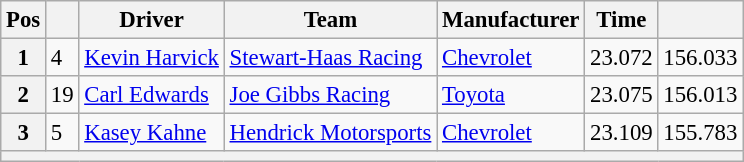<table class="wikitable" style="font-size:95%">
<tr>
<th>Pos</th>
<th></th>
<th>Driver</th>
<th>Team</th>
<th>Manufacturer</th>
<th>Time</th>
<th></th>
</tr>
<tr>
<th>1</th>
<td>4</td>
<td><a href='#'>Kevin Harvick</a></td>
<td><a href='#'>Stewart-Haas Racing</a></td>
<td><a href='#'>Chevrolet</a></td>
<td>23.072</td>
<td>156.033</td>
</tr>
<tr>
<th>2</th>
<td>19</td>
<td><a href='#'>Carl Edwards</a></td>
<td><a href='#'>Joe Gibbs Racing</a></td>
<td><a href='#'>Toyota</a></td>
<td>23.075</td>
<td>156.013</td>
</tr>
<tr>
<th>3</th>
<td>5</td>
<td><a href='#'>Kasey Kahne</a></td>
<td><a href='#'>Hendrick Motorsports</a></td>
<td><a href='#'>Chevrolet</a></td>
<td>23.109</td>
<td>155.783</td>
</tr>
<tr>
<th colspan="7"></th>
</tr>
</table>
